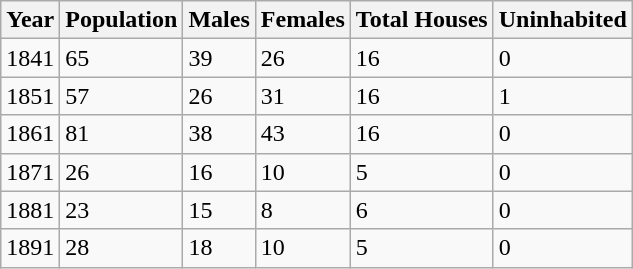<table class="wikitable">
<tr>
<th>Year</th>
<th>Population</th>
<th>Males</th>
<th>Females</th>
<th>Total Houses</th>
<th>Uninhabited</th>
</tr>
<tr>
<td>1841</td>
<td>65</td>
<td>39</td>
<td>26</td>
<td>16</td>
<td>0</td>
</tr>
<tr>
<td>1851</td>
<td>57</td>
<td>26</td>
<td>31</td>
<td>16</td>
<td>1</td>
</tr>
<tr>
<td>1861</td>
<td>81</td>
<td>38</td>
<td>43</td>
<td>16</td>
<td>0</td>
</tr>
<tr>
<td>1871</td>
<td>26</td>
<td>16</td>
<td>10</td>
<td>5</td>
<td>0</td>
</tr>
<tr>
<td>1881</td>
<td>23</td>
<td>15</td>
<td>8</td>
<td>6</td>
<td>0</td>
</tr>
<tr>
<td>1891</td>
<td>28</td>
<td>18</td>
<td>10</td>
<td>5</td>
<td>0</td>
</tr>
</table>
